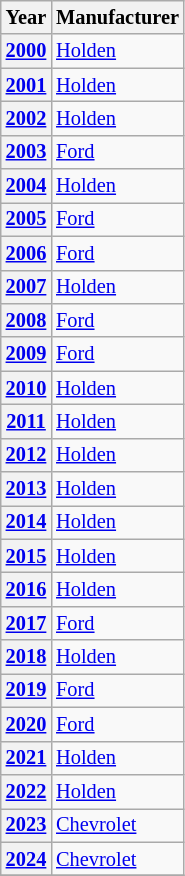<table class="wikitable" style="font-size: 85%">
<tr>
<th>Year</th>
<th>Manufacturer</th>
</tr>
<tr>
<th><a href='#'>2000</a></th>
<td><a href='#'>Holden</a></td>
</tr>
<tr>
<th><a href='#'>2001</a></th>
<td><a href='#'>Holden</a></td>
</tr>
<tr>
<th><a href='#'>2002</a></th>
<td><a href='#'>Holden</a></td>
</tr>
<tr>
<th><a href='#'>2003</a></th>
<td><a href='#'>Ford</a></td>
</tr>
<tr>
<th><a href='#'>2004</a></th>
<td><a href='#'>Holden</a></td>
</tr>
<tr>
<th><a href='#'>2005</a></th>
<td><a href='#'>Ford</a></td>
</tr>
<tr>
<th><a href='#'>2006</a></th>
<td><a href='#'>Ford</a></td>
</tr>
<tr>
<th><a href='#'>2007</a></th>
<td><a href='#'>Holden</a></td>
</tr>
<tr>
<th><a href='#'>2008</a></th>
<td><a href='#'>Ford</a></td>
</tr>
<tr>
<th><a href='#'>2009</a></th>
<td><a href='#'>Ford</a></td>
</tr>
<tr>
<th><a href='#'>2010</a></th>
<td><a href='#'>Holden</a></td>
</tr>
<tr>
<th><a href='#'>2011</a></th>
<td><a href='#'>Holden</a></td>
</tr>
<tr>
<th><a href='#'>2012</a></th>
<td><a href='#'>Holden</a></td>
</tr>
<tr>
<th><a href='#'>2013</a></th>
<td><a href='#'>Holden</a></td>
</tr>
<tr>
<th><a href='#'>2014</a></th>
<td><a href='#'>Holden</a></td>
</tr>
<tr>
<th><a href='#'>2015</a></th>
<td><a href='#'>Holden</a></td>
</tr>
<tr>
<th><a href='#'>2016</a></th>
<td><a href='#'>Holden</a></td>
</tr>
<tr>
<th><a href='#'>2017</a></th>
<td><a href='#'>Ford</a></td>
</tr>
<tr>
<th><a href='#'>2018</a></th>
<td><a href='#'>Holden</a></td>
</tr>
<tr>
<th><a href='#'>2019</a></th>
<td><a href='#'>Ford</a></td>
</tr>
<tr>
<th><a href='#'>2020</a></th>
<td><a href='#'>Ford</a></td>
</tr>
<tr>
<th><a href='#'>2021</a></th>
<td><a href='#'>Holden</a></td>
</tr>
<tr>
<th><a href='#'>2022</a></th>
<td><a href='#'>Holden</a></td>
</tr>
<tr>
<th><a href='#'>2023</a></th>
<td><a href='#'>Chevrolet</a></td>
</tr>
<tr>
<th><a href='#'>2024</a></th>
<td><a href='#'>Chevrolet</a></td>
</tr>
<tr>
</tr>
</table>
